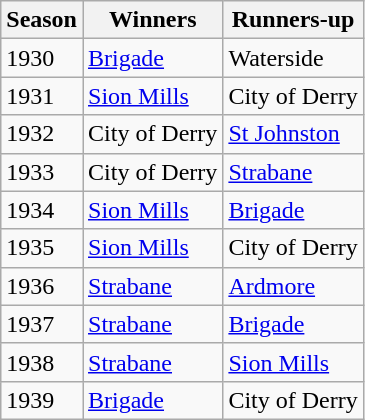<table class="wikitable">
<tr>
<th>Season</th>
<th>Winners</th>
<th>Runners-up</th>
</tr>
<tr>
<td>1930</td>
<td><a href='#'>Brigade</a></td>
<td>Waterside</td>
</tr>
<tr>
<td>1931</td>
<td><a href='#'>Sion Mills</a></td>
<td>City of Derry</td>
</tr>
<tr>
<td>1932</td>
<td>City of Derry</td>
<td><a href='#'>St Johnston</a></td>
</tr>
<tr>
<td>1933</td>
<td>City of Derry</td>
<td><a href='#'>Strabane</a></td>
</tr>
<tr>
<td>1934</td>
<td><a href='#'>Sion Mills</a></td>
<td><a href='#'>Brigade</a></td>
</tr>
<tr>
<td>1935</td>
<td><a href='#'>Sion Mills</a></td>
<td>City of Derry</td>
</tr>
<tr>
<td>1936</td>
<td><a href='#'>Strabane</a></td>
<td><a href='#'>Ardmore</a></td>
</tr>
<tr>
<td>1937</td>
<td><a href='#'>Strabane</a></td>
<td><a href='#'>Brigade</a></td>
</tr>
<tr>
<td>1938</td>
<td><a href='#'>Strabane</a></td>
<td><a href='#'>Sion Mills</a></td>
</tr>
<tr>
<td>1939</td>
<td><a href='#'>Brigade</a></td>
<td>City of Derry</td>
</tr>
</table>
